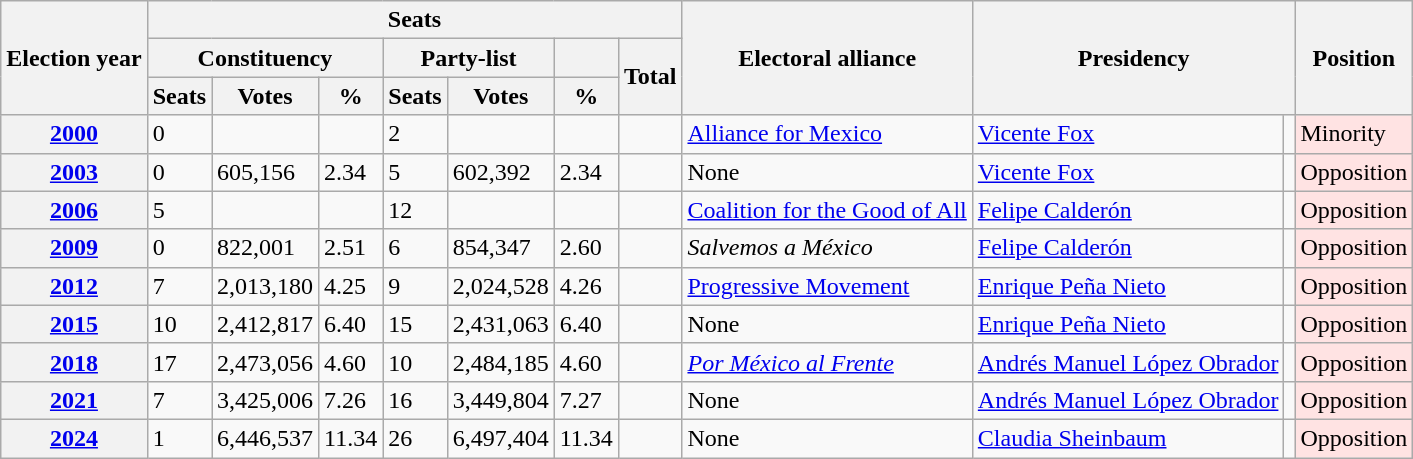<table class="wikitable">
<tr>
<th rowspan="3">Election year</th>
<th colspan="7">Seats </th>
<th rowspan="3">Electoral alliance</th>
<th colspan="2" rowspan="3">Presidency</th>
<th rowspan="3">Position</th>
</tr>
<tr>
<th colspan="3">Constituency</th>
<th colspan="2">Party-list</th>
<th></th>
<th rowspan="2">Total</th>
</tr>
<tr>
<th>Seats</th>
<th>Votes</th>
<th>%</th>
<th>Seats</th>
<th>Votes</th>
<th>%</th>
</tr>
<tr>
<th><a href='#'>2000</a></th>
<td>0</td>
<td></td>
<td></td>
<td>2</td>
<td></td>
<td></td>
<td></td>
<td><a href='#'>Alliance for Mexico</a></td>
<td><a href='#'>Vicente Fox</a></td>
<td></td>
<td bgcolor="#ffe3e3">Minority</td>
</tr>
<tr>
<th><a href='#'>2003</a></th>
<td>0</td>
<td>605,156</td>
<td>2.34</td>
<td>5</td>
<td>602,392</td>
<td>2.34</td>
<td></td>
<td>None</td>
<td><a href='#'>Vicente Fox</a></td>
<td></td>
<td bgcolor="#ffe3e3">Opposition</td>
</tr>
<tr>
<th><a href='#'>2006</a></th>
<td>5</td>
<td></td>
<td></td>
<td>12</td>
<td></td>
<td></td>
<td></td>
<td><a href='#'>Coalition for the Good of All</a></td>
<td><a href='#'>Felipe Calderón</a></td>
<td></td>
<td bgcolor="#ffe3e3">Opposition</td>
</tr>
<tr>
<th><a href='#'>2009</a></th>
<td>0</td>
<td>822,001</td>
<td>2.51</td>
<td>6</td>
<td>854,347</td>
<td>2.60</td>
<td></td>
<td><em>Salvemos a México</em></td>
<td><a href='#'>Felipe Calderón</a></td>
<td></td>
<td bgcolor="#ffe3e3">Opposition</td>
</tr>
<tr>
<th><a href='#'>2012</a></th>
<td>7</td>
<td>2,013,180</td>
<td>4.25</td>
<td>9</td>
<td>2,024,528</td>
<td>4.26</td>
<td></td>
<td><a href='#'>Progressive Movement</a></td>
<td><a href='#'>Enrique Peña Nieto</a></td>
<td></td>
<td bgcolor="#ffe3e3">Opposition</td>
</tr>
<tr>
<th><a href='#'>2015</a></th>
<td>10</td>
<td>2,412,817</td>
<td>6.40</td>
<td>15</td>
<td>2,431,063</td>
<td>6.40</td>
<td></td>
<td>None</td>
<td><a href='#'>Enrique Peña Nieto</a></td>
<td></td>
<td bgcolor="#ffe3e3">Opposition</td>
</tr>
<tr>
<th><a href='#'>2018</a></th>
<td>17</td>
<td>2,473,056</td>
<td>4.60</td>
<td>10</td>
<td>2,484,185</td>
<td>4.60</td>
<td></td>
<td><em><a href='#'>Por México al Frente</a></em></td>
<td><a href='#'>Andrés Manuel López Obrador</a></td>
<td></td>
<td bgcolor="#ffe3e3">Opposition</td>
</tr>
<tr>
<th><a href='#'>2021</a></th>
<td>7</td>
<td>3,425,006</td>
<td>7.26</td>
<td>16</td>
<td>3,449,804</td>
<td>7.27</td>
<td></td>
<td>None</td>
<td><a href='#'>Andrés Manuel López Obrador</a></td>
<td></td>
<td bgcolor="#ffe3e3">Opposition</td>
</tr>
<tr>
<th><a href='#'>2024</a></th>
<td>1</td>
<td>6,446,537</td>
<td>11.34</td>
<td>26</td>
<td>6,497,404</td>
<td>11.34</td>
<td></td>
<td>None</td>
<td><a href='#'>Claudia Sheinbaum</a></td>
<td></td>
<td bgcolor="#ffe3e3">Opposition</td>
</tr>
</table>
